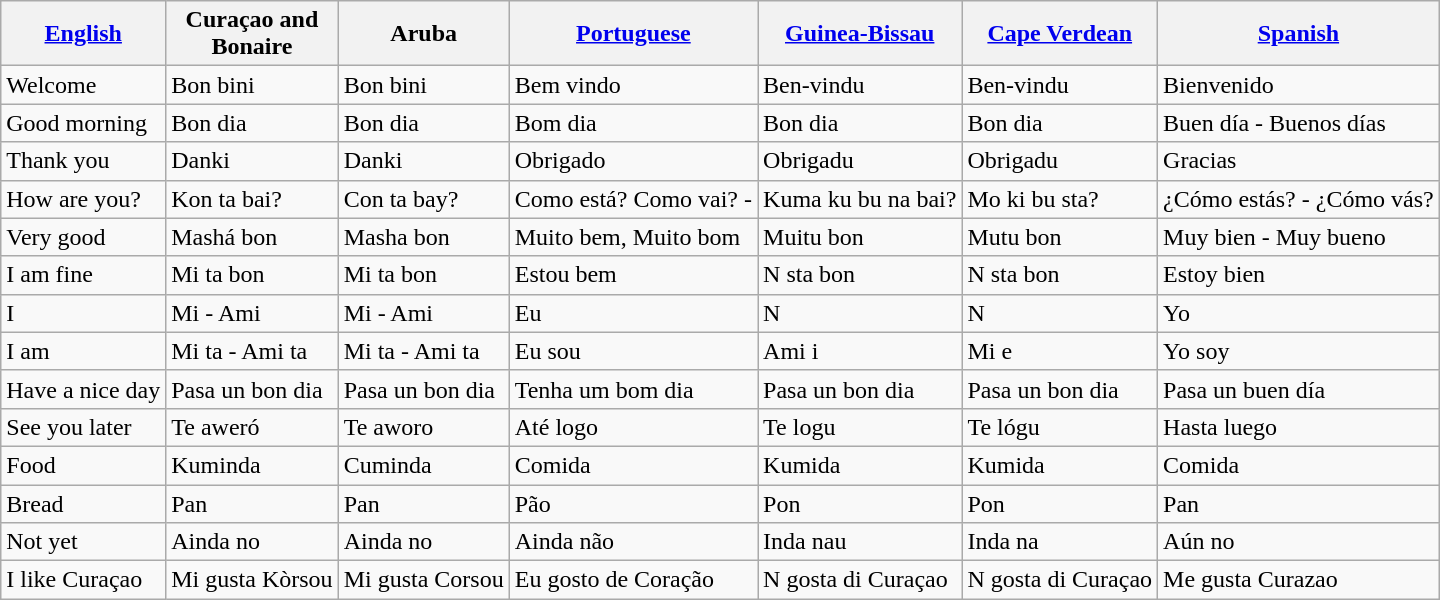<table class="wikitable">
<tr>
<th><a href='#'>English</a></th>
<th>Curaçao and <br>Bonaire</th>
<th>Aruba</th>
<th><a href='#'>Portuguese</a></th>
<th><a href='#'>Guinea-Bissau</a></th>
<th><a href='#'>Cape Verdean</a></th>
<th><a href='#'>Spanish</a></th>
</tr>
<tr>
<td>Welcome</td>
<td>Bon bini</td>
<td>Bon bini</td>
<td>Bem vindo</td>
<td>Ben-vindu</td>
<td>Ben-vindu</td>
<td>Bienvenido</td>
</tr>
<tr>
<td>Good morning</td>
<td>Bon dia</td>
<td>Bon dia</td>
<td>Bom dia</td>
<td>Bon dia</td>
<td>Bon dia</td>
<td>Buen día - Buenos días</td>
</tr>
<tr>
<td>Thank you</td>
<td>Danki</td>
<td>Danki</td>
<td>Obrigado</td>
<td>Obrigadu</td>
<td>Obrigadu</td>
<td>Gracias</td>
</tr>
<tr>
<td>How are you?</td>
<td>Kon ta bai?</td>
<td>Con ta bay?</td>
<td>Como está? Como vai? -</td>
<td>Kuma ku bu na bai?</td>
<td>Mo ki bu sta?</td>
<td>¿Cómo estás? - ¿Cómo vás?</td>
</tr>
<tr>
<td>Very good</td>
<td>Mashá bon</td>
<td>Masha bon</td>
<td>Muito bem, Muito bom</td>
<td>Muitu bon</td>
<td>Mutu bon</td>
<td>Muy bien - Muy bueno</td>
</tr>
<tr>
<td>I am fine</td>
<td>Mi ta bon</td>
<td>Mi ta bon</td>
<td>Estou bem</td>
<td>N sta bon</td>
<td>N sta bon</td>
<td>Estoy bien</td>
</tr>
<tr>
<td>I</td>
<td>Mi - Ami</td>
<td>Mi - Ami</td>
<td>Eu</td>
<td>N</td>
<td>N</td>
<td>Yo</td>
</tr>
<tr>
<td>I am</td>
<td>Mi ta - Ami ta</td>
<td>Mi ta - Ami ta</td>
<td>Eu sou</td>
<td>Ami i</td>
<td>Mi e</td>
<td>Yo soy</td>
</tr>
<tr>
<td>Have a nice day</td>
<td>Pasa un bon dia</td>
<td>Pasa un bon dia</td>
<td>Tenha um bom dia</td>
<td>Pasa un bon dia</td>
<td>Pasa un bon dia</td>
<td>Pasa un buen día</td>
</tr>
<tr>
<td>See you later</td>
<td>Te aweró</td>
<td>Te aworo</td>
<td>Até logo</td>
<td>Te logu</td>
<td>Te lógu</td>
<td>Hasta luego</td>
</tr>
<tr>
<td>Food</td>
<td>Kuminda</td>
<td>Cuminda</td>
<td>Comida</td>
<td>Kumida</td>
<td>Kumida</td>
<td>Comida</td>
</tr>
<tr>
<td>Bread</td>
<td>Pan</td>
<td>Pan</td>
<td>Pão</td>
<td>Pon</td>
<td>Pon</td>
<td>Pan</td>
</tr>
<tr>
<td>Not yet</td>
<td>Ainda no</td>
<td>Ainda no</td>
<td>Ainda não</td>
<td>Inda nau</td>
<td>Inda na</td>
<td>Aún no</td>
</tr>
<tr>
<td>I like Curaçao</td>
<td>Mi gusta Kòrsou</td>
<td>Mi gusta Corsou</td>
<td>Eu gosto de Coração</td>
<td>N gosta di Curaçao</td>
<td>N gosta di Curaçao</td>
<td>Me gusta Curazao</td>
</tr>
</table>
